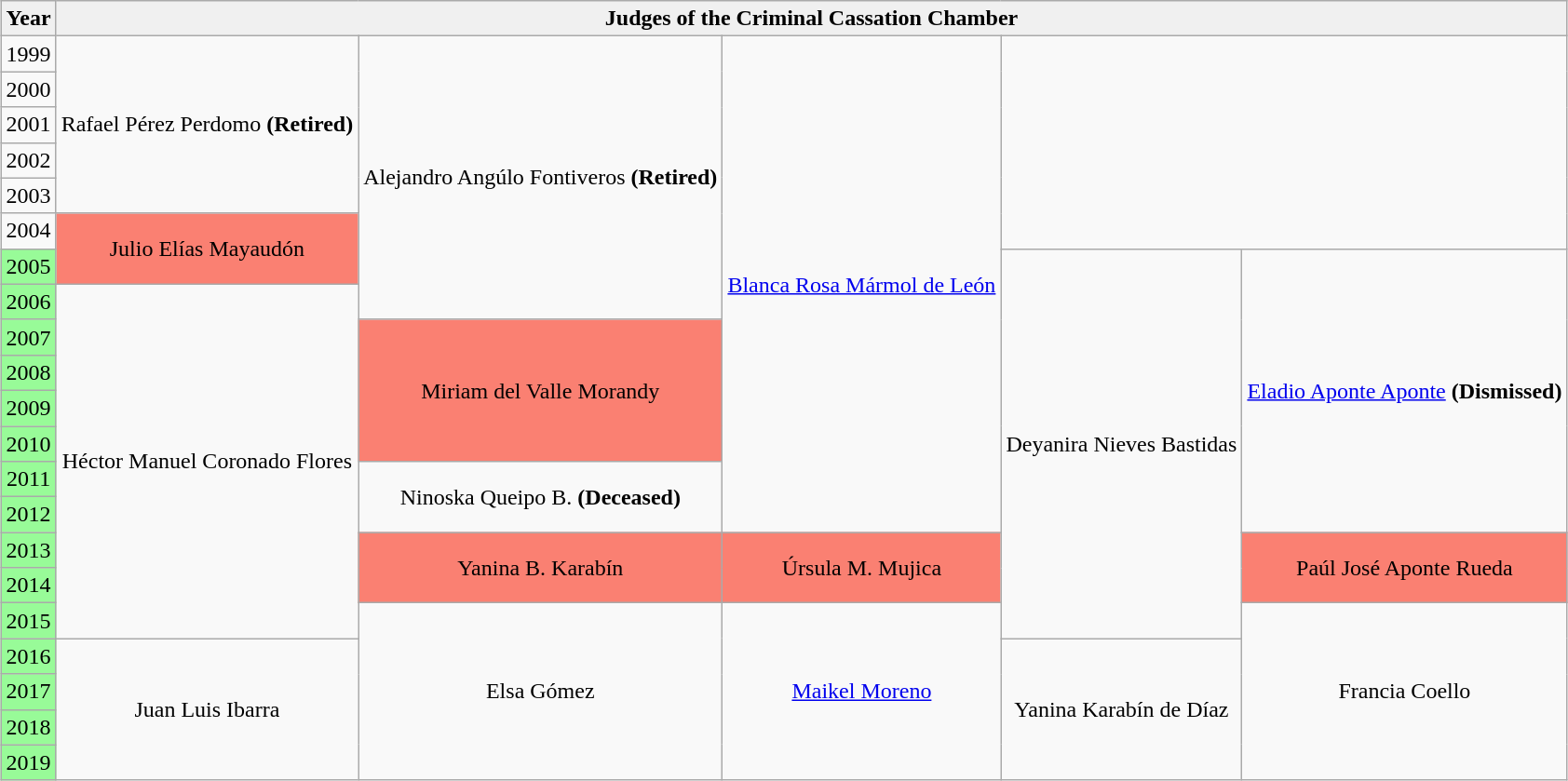<table class="wikitable" style="margin:1em auto; text-align:center">
<tr style="text-align:center; background:#f0f0f0;">
<td><strong>Year</strong></td>
<td colspan="5"><strong>Judges of the Criminal Cassation Chamber</strong></td>
</tr>
<tr>
<td>1999</td>
<td rowspan="5">Rafael Pérez Perdomo <strong>(Retired)</strong></td>
<td rowspan="8">Alejandro Angúlo Fontiveros <strong>(Retired)</strong></td>
<td rowspan="14"><a href='#'>Blanca Rosa Mármol de León</a></td>
<td colspan="2" rowspan="6"></td>
</tr>
<tr>
<td>2000</td>
</tr>
<tr>
<td>2001</td>
</tr>
<tr>
<td>2002</td>
</tr>
<tr>
<td>2003</td>
</tr>
<tr>
<td>2004</td>
<td style="background:salmon;" rowspan="2">Julio Elías Mayaudón</td>
</tr>
<tr>
<td style="background:#98fb98; text-align:center;">2005</td>
<td rowspan="11">Deyanira Nieves Bastidas</td>
<td rowspan="8"><a href='#'>Eladio Aponte Aponte</a> <strong>(Dismissed)</strong></td>
</tr>
<tr>
<td style="background:#98fb98; text-align:center;">2006</td>
<td rowspan="10">Héctor Manuel Coronado Flores</td>
</tr>
<tr>
<td style="background:#98fb98; text-align:center;">2007</td>
<td style="background:salmon;" rowspan="4">Miriam del Valle Morandy</td>
</tr>
<tr>
<td style="background:#98fb98; text-align:center;">2008</td>
</tr>
<tr>
<td style="background:#98fb98; text-align:center;">2009</td>
</tr>
<tr>
<td style="background:#98fb98; text-align:center;">2010</td>
</tr>
<tr>
<td style="background:#98fb98; text-align:center;">2011</td>
<td rowspan="2">Ninoska Queipo B. <strong>(Deceased)</strong></td>
</tr>
<tr>
<td style="background:#98fb98; text-align:center;">2012</td>
</tr>
<tr>
<td style="background:#98fb98; text-align:center;">2013</td>
<td style="background:salmon;" rowspan="2">Yanina B.  Karabín</td>
<td style="background:salmon;" rowspan="2">Úrsula M. Mujica</td>
<td style="background:salmon;" rowspan="2">Paúl José Aponte Rueda</td>
</tr>
<tr>
<td style="background:#98fb98; text-align:center;">2014</td>
</tr>
<tr>
<td style="background:#98fb98; text-align:center;">2015</td>
<td rowspan="5">Elsa Gómez</td>
<td rowspan="5"><a href='#'>Maikel Moreno</a></td>
<td rowspan="5">Francia Coello</td>
</tr>
<tr>
<td style="background:#98fb98; text-align:center;">2016</td>
<td rowspan="4">Juan Luis Ibarra</td>
<td rowspan="4">Yanina Karabín de Díaz</td>
</tr>
<tr>
<td style="background:#98fb98; text-align:center;">2017</td>
</tr>
<tr>
<td style="background:#98fb98; text-align:center;">2018</td>
</tr>
<tr>
<td style="background:#98fb98; text-align:center;">2019</td>
</tr>
</table>
